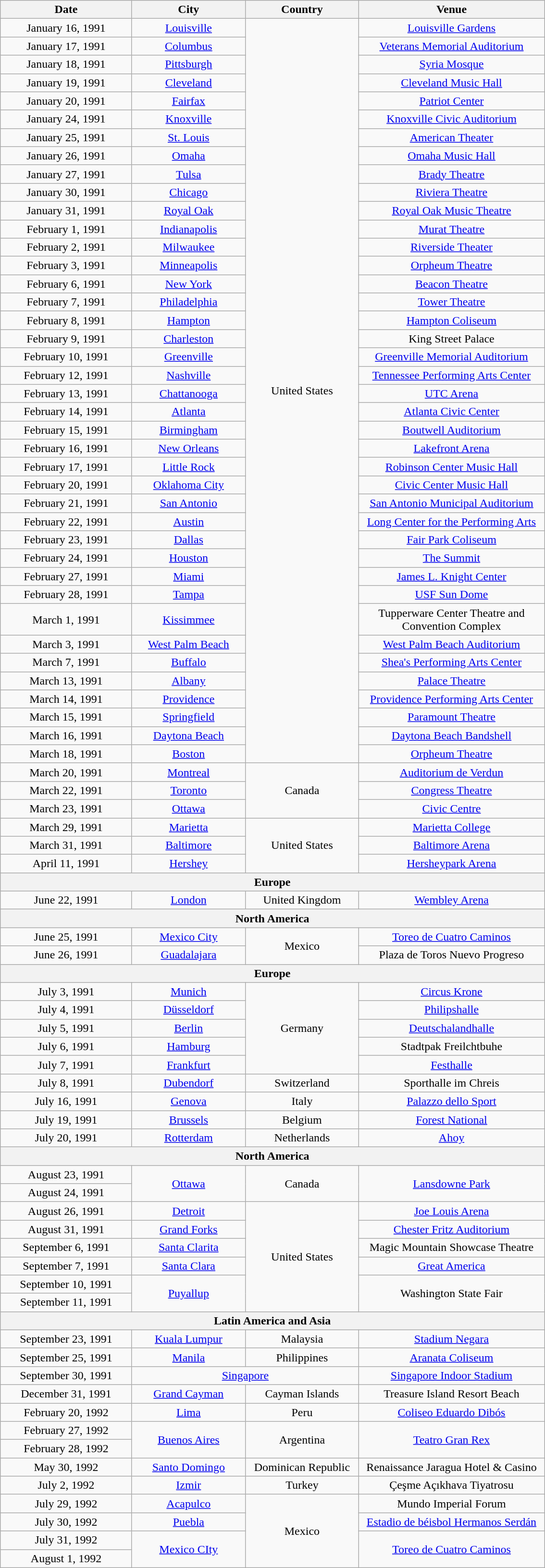<table class="wikitable" style="text-align:center;">
<tr>
<th style="width:175px;">Date</th>
<th style="width:150px;">City</th>
<th style="width:150px;">Country</th>
<th style="width:250px;">Venue</th>
</tr>
<tr>
<td>January 16, 1991</td>
<td><a href='#'>Louisville</a></td>
<td rowspan="40">United States</td>
<td><a href='#'>Louisville Gardens</a></td>
</tr>
<tr>
<td>January 17, 1991</td>
<td><a href='#'>Columbus</a></td>
<td><a href='#'>Veterans Memorial Auditorium</a></td>
</tr>
<tr>
<td>January 18, 1991</td>
<td><a href='#'>Pittsburgh</a></td>
<td><a href='#'>Syria Mosque</a></td>
</tr>
<tr>
<td>January 19, 1991</td>
<td><a href='#'>Cleveland</a></td>
<td><a href='#'>Cleveland Music Hall</a></td>
</tr>
<tr>
<td>January 20, 1991</td>
<td><a href='#'>Fairfax</a></td>
<td><a href='#'>Patriot Center</a></td>
</tr>
<tr>
<td>January 24, 1991</td>
<td><a href='#'>Knoxville</a></td>
<td><a href='#'>Knoxville Civic Auditorium</a></td>
</tr>
<tr>
<td>January 25, 1991</td>
<td><a href='#'>St. Louis</a></td>
<td><a href='#'>American Theater</a></td>
</tr>
<tr>
<td>January 26, 1991</td>
<td><a href='#'>Omaha</a></td>
<td><a href='#'>Omaha Music Hall</a></td>
</tr>
<tr>
<td>January 27, 1991</td>
<td><a href='#'>Tulsa</a></td>
<td><a href='#'>Brady Theatre</a></td>
</tr>
<tr>
<td>January 30, 1991</td>
<td><a href='#'>Chicago</a></td>
<td><a href='#'>Riviera Theatre</a></td>
</tr>
<tr>
<td>January 31, 1991</td>
<td><a href='#'>Royal Oak</a></td>
<td><a href='#'>Royal Oak Music Theatre</a></td>
</tr>
<tr>
<td>February 1, 1991</td>
<td><a href='#'>Indianapolis</a></td>
<td><a href='#'>Murat Theatre</a></td>
</tr>
<tr>
<td>February 2, 1991</td>
<td><a href='#'>Milwaukee</a></td>
<td><a href='#'>Riverside Theater</a></td>
</tr>
<tr>
<td>February 3, 1991</td>
<td><a href='#'>Minneapolis</a></td>
<td><a href='#'>Orpheum Theatre</a></td>
</tr>
<tr>
<td>February 6, 1991</td>
<td><a href='#'>New York</a></td>
<td><a href='#'>Beacon Theatre</a></td>
</tr>
<tr>
<td>February 7, 1991</td>
<td><a href='#'>Philadelphia</a></td>
<td><a href='#'>Tower Theatre</a></td>
</tr>
<tr>
<td>February 8, 1991</td>
<td><a href='#'>Hampton</a></td>
<td><a href='#'>Hampton Coliseum</a></td>
</tr>
<tr>
<td>February 9, 1991</td>
<td><a href='#'>Charleston</a></td>
<td>King Street Palace</td>
</tr>
<tr>
<td>February 10, 1991</td>
<td><a href='#'>Greenville</a></td>
<td><a href='#'>Greenville Memorial Auditorium</a></td>
</tr>
<tr>
<td>February 12, 1991</td>
<td><a href='#'>Nashville</a></td>
<td><a href='#'>Tennessee Performing Arts Center</a></td>
</tr>
<tr>
<td>February 13, 1991</td>
<td><a href='#'>Chattanooga</a></td>
<td><a href='#'>UTC Arena</a></td>
</tr>
<tr>
<td>February 14, 1991</td>
<td><a href='#'>Atlanta</a></td>
<td><a href='#'>Atlanta Civic Center</a></td>
</tr>
<tr>
<td>February 15, 1991</td>
<td><a href='#'>Birmingham</a></td>
<td><a href='#'>Boutwell Auditorium</a></td>
</tr>
<tr>
<td>February 16, 1991</td>
<td><a href='#'>New Orleans</a></td>
<td><a href='#'>Lakefront Arena</a></td>
</tr>
<tr>
<td>February 17, 1991</td>
<td><a href='#'>Little Rock</a></td>
<td><a href='#'>Robinson Center Music Hall</a></td>
</tr>
<tr>
<td>February 20, 1991</td>
<td><a href='#'>Oklahoma City</a></td>
<td><a href='#'>Civic Center Music Hall</a></td>
</tr>
<tr>
<td>February 21, 1991</td>
<td><a href='#'>San Antonio</a></td>
<td><a href='#'>San Antonio Municipal Auditorium</a></td>
</tr>
<tr>
<td>February 22, 1991</td>
<td><a href='#'>Austin</a></td>
<td><a href='#'>Long Center for the Performing Arts</a></td>
</tr>
<tr>
<td>February 23, 1991</td>
<td><a href='#'>Dallas</a></td>
<td><a href='#'>Fair Park Coliseum</a></td>
</tr>
<tr>
<td>February 24, 1991</td>
<td><a href='#'>Houston</a></td>
<td><a href='#'>The Summit</a></td>
</tr>
<tr>
<td>February 27, 1991</td>
<td><a href='#'>Miami</a></td>
<td><a href='#'>James L. Knight Center</a></td>
</tr>
<tr>
<td>February 28, 1991</td>
<td><a href='#'>Tampa</a></td>
<td><a href='#'>USF Sun Dome</a></td>
</tr>
<tr>
<td>March 1, 1991</td>
<td><a href='#'>Kissimmee</a></td>
<td>Tupperware Center Theatre and Convention Complex</td>
</tr>
<tr>
<td>March 3, 1991</td>
<td><a href='#'>West Palm Beach</a></td>
<td><a href='#'>West Palm Beach Auditorium</a></td>
</tr>
<tr>
<td>March 7, 1991</td>
<td><a href='#'>Buffalo</a></td>
<td><a href='#'>Shea's Performing Arts Center</a></td>
</tr>
<tr>
<td>March 13, 1991</td>
<td><a href='#'>Albany</a></td>
<td><a href='#'>Palace Theatre</a></td>
</tr>
<tr>
<td>March 14, 1991</td>
<td><a href='#'>Providence</a></td>
<td><a href='#'>Providence Performing Arts Center</a></td>
</tr>
<tr>
<td>March 15, 1991</td>
<td><a href='#'>Springfield</a></td>
<td><a href='#'>Paramount Theatre</a></td>
</tr>
<tr>
<td>March 16, 1991</td>
<td><a href='#'>Daytona Beach</a></td>
<td><a href='#'>Daytona Beach Bandshell</a></td>
</tr>
<tr>
<td>March 18, 1991</td>
<td><a href='#'>Boston</a></td>
<td><a href='#'>Orpheum Theatre</a></td>
</tr>
<tr>
<td>March 20, 1991</td>
<td><a href='#'>Montreal</a></td>
<td rowspan="3">Canada</td>
<td><a href='#'>Auditorium de Verdun</a></td>
</tr>
<tr>
<td>March 22, 1991</td>
<td><a href='#'>Toronto</a></td>
<td><a href='#'>Congress Theatre</a></td>
</tr>
<tr>
<td>March 23, 1991</td>
<td><a href='#'>Ottawa</a></td>
<td><a href='#'>Civic Centre</a></td>
</tr>
<tr>
<td>March 29, 1991</td>
<td><a href='#'>Marietta</a></td>
<td rowspan="3">United States</td>
<td><a href='#'>Marietta College</a></td>
</tr>
<tr>
<td>March 31, 1991</td>
<td><a href='#'>Baltimore</a></td>
<td><a href='#'>Baltimore Arena</a></td>
</tr>
<tr>
<td>April 11, 1991</td>
<td><a href='#'>Hershey</a></td>
<td><a href='#'>Hersheypark Arena</a></td>
</tr>
<tr>
<th colspan="4">Europe</th>
</tr>
<tr>
<td>June 22, 1991</td>
<td><a href='#'>London</a></td>
<td>United Kingdom</td>
<td><a href='#'>Wembley Arena</a></td>
</tr>
<tr>
<th colspan="4">North America</th>
</tr>
<tr>
<td>June 25, 1991</td>
<td><a href='#'>Mexico City</a></td>
<td rowspan="2">Mexico</td>
<td><a href='#'>Toreo de Cuatro Caminos</a></td>
</tr>
<tr>
<td>June 26, 1991</td>
<td><a href='#'>Guadalajara</a></td>
<td>Plaza de Toros Nuevo Progreso</td>
</tr>
<tr>
<th colspan="4">Europe</th>
</tr>
<tr>
<td>July 3, 1991</td>
<td><a href='#'>Munich</a></td>
<td rowspan="5">Germany</td>
<td><a href='#'>Circus Krone</a></td>
</tr>
<tr>
<td>July 4, 1991</td>
<td><a href='#'>Düsseldorf</a></td>
<td><a href='#'>Philipshalle</a></td>
</tr>
<tr>
<td>July 5, 1991</td>
<td><a href='#'>Berlin</a></td>
<td><a href='#'>Deutschalandhalle</a></td>
</tr>
<tr>
<td>July 6, 1991</td>
<td><a href='#'>Hamburg</a></td>
<td>Stadtpak Freilchtbuhe</td>
</tr>
<tr>
<td>July 7, 1991</td>
<td><a href='#'>Frankfurt</a></td>
<td><a href='#'>Festhalle</a></td>
</tr>
<tr>
<td>July 8, 1991</td>
<td><a href='#'>Dubendorf</a></td>
<td>Switzerland</td>
<td>Sporthalle im Chreis</td>
</tr>
<tr>
<td>July 16, 1991</td>
<td><a href='#'>Genova</a></td>
<td>Italy</td>
<td><a href='#'>Palazzo dello Sport</a></td>
</tr>
<tr>
<td>July 19, 1991</td>
<td><a href='#'>Brussels</a></td>
<td>Belgium</td>
<td><a href='#'>Forest National</a></td>
</tr>
<tr>
<td>July 20, 1991</td>
<td><a href='#'>Rotterdam</a></td>
<td>Netherlands</td>
<td><a href='#'>Ahoy</a></td>
</tr>
<tr>
<th colspan="4">North America</th>
</tr>
<tr>
<td>August 23, 1991</td>
<td rowspan="2"><a href='#'>Ottawa</a></td>
<td rowspan="2">Canada</td>
<td rowspan="2"><a href='#'>Lansdowne Park</a></td>
</tr>
<tr>
<td>August 24, 1991</td>
</tr>
<tr>
<td>August 26, 1991</td>
<td><a href='#'>Detroit</a></td>
<td rowspan="6">United States</td>
<td><a href='#'>Joe Louis Arena</a></td>
</tr>
<tr>
<td>August 31, 1991</td>
<td><a href='#'>Grand Forks</a></td>
<td><a href='#'>Chester Fritz Auditorium</a></td>
</tr>
<tr>
<td>September 6, 1991</td>
<td><a href='#'>Santa Clarita</a></td>
<td>Magic Mountain Showcase Theatre</td>
</tr>
<tr>
<td>September 7, 1991</td>
<td><a href='#'>Santa Clara</a></td>
<td><a href='#'>Great America</a></td>
</tr>
<tr>
<td>September 10, 1991</td>
<td rowspan="2"><a href='#'>Puyallup</a></td>
<td rowspan="2">Washington State Fair</td>
</tr>
<tr>
<td>September 11, 1991</td>
</tr>
<tr>
<th colspan="4">Latin America and Asia</th>
</tr>
<tr>
<td>September 23, 1991</td>
<td><a href='#'>Kuala Lumpur</a></td>
<td>Malaysia</td>
<td><a href='#'>Stadium Negara</a></td>
</tr>
<tr>
<td>September 25, 1991</td>
<td><a href='#'>Manila</a></td>
<td>Philippines</td>
<td><a href='#'>Aranata Coliseum</a></td>
</tr>
<tr>
<td>September 30, 1991</td>
<td colspan="2"><a href='#'>Singapore</a></td>
<td><a href='#'>Singapore Indoor Stadium</a></td>
</tr>
<tr>
<td>December 31, 1991</td>
<td><a href='#'>Grand Cayman</a></td>
<td>Cayman Islands</td>
<td>Treasure Island Resort Beach</td>
</tr>
<tr>
<td>February 20, 1992</td>
<td><a href='#'>Lima</a></td>
<td>Peru</td>
<td><a href='#'>Coliseo Eduardo Dibós</a></td>
</tr>
<tr>
<td>February 27, 1992</td>
<td rowspan="2"><a href='#'>Buenos Aires</a></td>
<td rowspan="2">Argentina</td>
<td rowspan="2"><a href='#'>Teatro Gran Rex</a></td>
</tr>
<tr>
<td>February 28, 1992</td>
</tr>
<tr>
<td>May 30, 1992</td>
<td><a href='#'>Santo Domingo</a></td>
<td>Dominican Republic</td>
<td>Renaissance Jaragua Hotel & Casino</td>
</tr>
<tr>
<td>July 2, 1992</td>
<td><a href='#'>Izmir</a></td>
<td>Turkey</td>
<td>Çeşme Açıkhava Tiyatrosu</td>
</tr>
<tr>
<td>July 29, 1992</td>
<td><a href='#'>Acapulco</a></td>
<td rowspan="4">Mexico</td>
<td>Mundo Imperial Forum</td>
</tr>
<tr>
<td>July 30, 1992</td>
<td><a href='#'>Puebla</a></td>
<td><a href='#'>Estadio de béisbol Hermanos Serdán</a></td>
</tr>
<tr>
<td>July 31, 1992</td>
<td rowspan="2"><a href='#'>Mexico CIty</a></td>
<td rowspan="2"><a href='#'>Toreo de Cuatro Caminos</a></td>
</tr>
<tr>
<td>August 1, 1992</td>
</tr>
</table>
